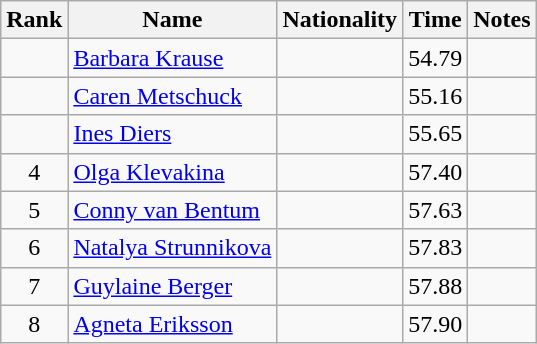<table class="wikitable sortable" style="text-align:center">
<tr>
<th>Rank</th>
<th>Name</th>
<th>Nationality</th>
<th>Time</th>
<th>Notes</th>
</tr>
<tr>
<td></td>
<td align=left><a href='#'>Barbara Krause</a></td>
<td align=left></td>
<td>54.79</td>
<td></td>
</tr>
<tr>
<td></td>
<td align=left><a href='#'>Caren Metschuck</a></td>
<td align=left></td>
<td>55.16</td>
<td></td>
</tr>
<tr>
<td></td>
<td align=left><a href='#'>Ines Diers</a></td>
<td align=left></td>
<td>55.65</td>
<td></td>
</tr>
<tr>
<td>4</td>
<td align=left><a href='#'>Olga Klevakina</a></td>
<td align=left></td>
<td>57.40</td>
<td></td>
</tr>
<tr>
<td>5</td>
<td align=left><a href='#'>Conny van Bentum</a></td>
<td align=left></td>
<td>57.63</td>
<td></td>
</tr>
<tr>
<td>6</td>
<td align=left><a href='#'>Natalya Strunnikova</a></td>
<td align=left></td>
<td>57.83</td>
<td></td>
</tr>
<tr>
<td>7</td>
<td align=left><a href='#'>Guylaine Berger</a></td>
<td align=left></td>
<td>57.88</td>
<td></td>
</tr>
<tr>
<td>8</td>
<td align=left><a href='#'>Agneta Eriksson</a></td>
<td align=left></td>
<td>57.90</td>
<td></td>
</tr>
</table>
